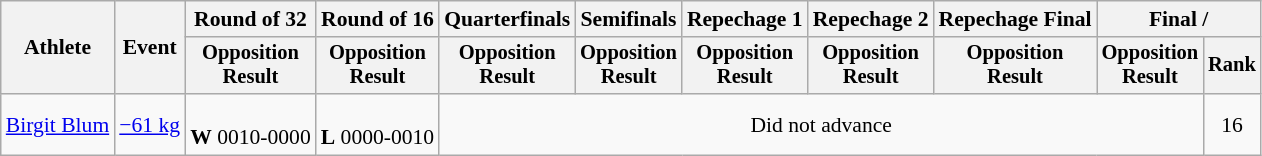<table class="wikitable" style="font-size:90%">
<tr>
<th rowspan="2">Athlete</th>
<th rowspan="2">Event</th>
<th>Round of 32</th>
<th>Round of 16</th>
<th>Quarterfinals</th>
<th>Semifinals</th>
<th>Repechage 1</th>
<th>Repechage 2</th>
<th>Repechage Final</th>
<th colspan=2>Final / </th>
</tr>
<tr style="font-size:95%">
<th>Opposition<br>Result</th>
<th>Opposition<br>Result</th>
<th>Opposition<br>Result</th>
<th>Opposition<br>Result</th>
<th>Opposition<br>Result</th>
<th>Opposition<br>Result</th>
<th>Opposition<br>Result</th>
<th>Opposition<br>Result</th>
<th>Rank</th>
</tr>
<tr align=center>
<td align=left><a href='#'>Birgit Blum</a></td>
<td align=left><a href='#'>−61 kg</a></td>
<td><br><strong>W</strong> 0010-0000</td>
<td><br><strong>L</strong> 0000-0010</td>
<td colspan= 6>Did not advance</td>
<td>16</td>
</tr>
</table>
